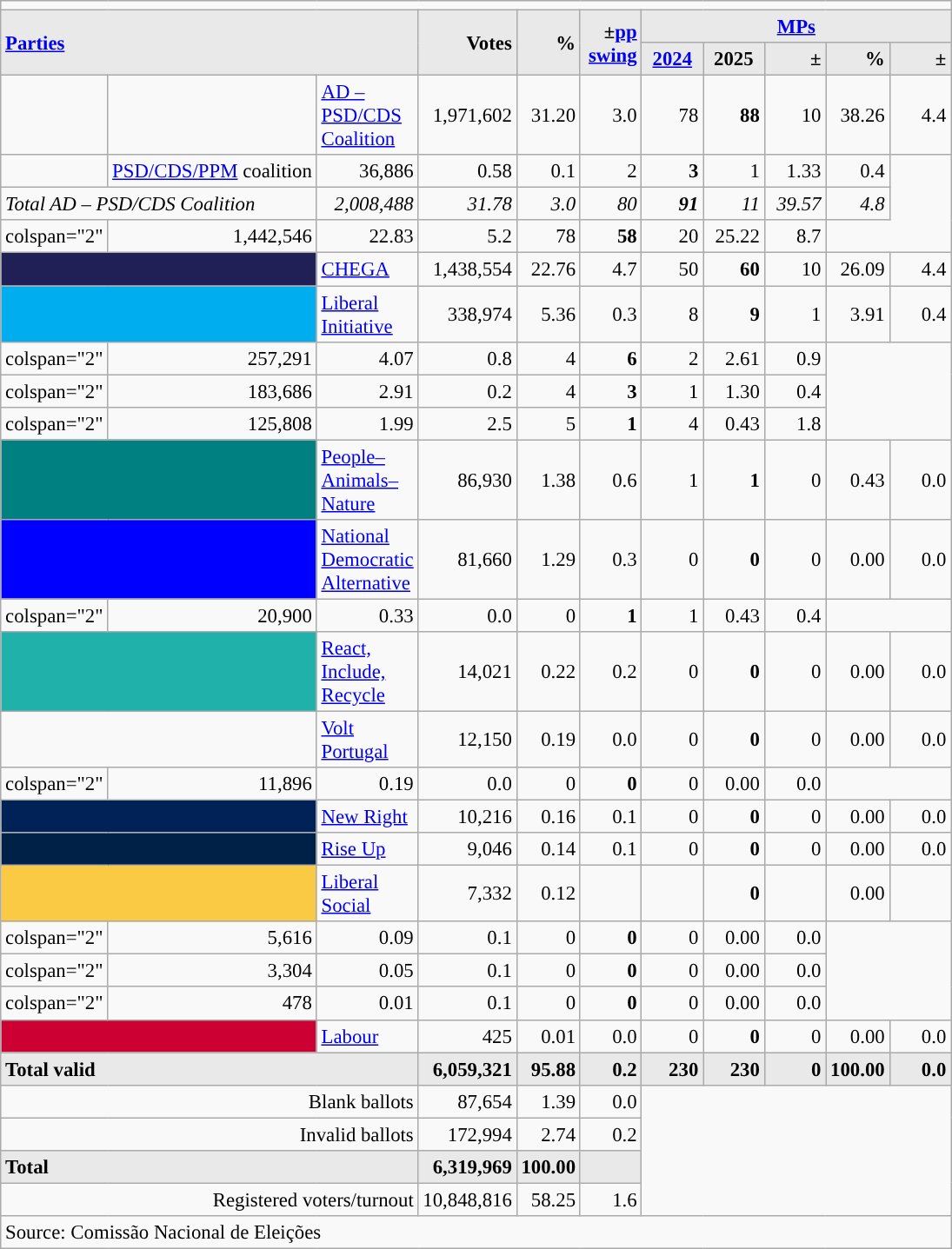<table class="wikitable" style="text-align:right; font-size:95%;">
<tr>
<td colspan="11"></td>
</tr>
<tr>
<th rowspan="2" colspan="3" style="background:#e9e9e9; text-align:left;" alignleft><a href='#'>Parties</a></th>
<th rowspan="2" style="background:#e9e9e9; text-align:right;">Votes</th>
<th rowspan="2" style="background:#e9e9e9; text-align:right;">%</th>
<th rowspan="2" style="background:#e9e9e9; text-align:right;">±<a href='#'>pp</a> <a href='#'>swing</a></th>
<th colspan="5" style="background:#e9e9e9; text-align:center;"><a href='#'>MPs</a></th>
</tr>
<tr style="background-color:#E9E9E9">
<th style="background-color:#E9E9E9;text-align:center;"><a href='#'>2024</a></th>
<th style="background-color:#E9E9E9;text-align:center;">2025</th>
<th style="background:#e9e9e9; text-align:right;">±</th>
<th style="background:#e9e9e9; text-align:right;">%</th>
<th style="background:#e9e9e9; text-align:right;">±</th>
</tr>
<tr>
<td style="background-color:"></td>
<td bgcolor=></td>
<td align="left"><a href='#'>AD – PSD/CDS Coalition</a> </td>
<td>1,971,602</td>
<td>31.20</td>
<td>3.0</td>
<td>78</td>
<td><strong>88</strong></td>
<td>10</td>
<td>38.26</td>
<td>4.4</td>
</tr>
<tr>
<td></td>
<td align=left><a href='#'>PSD/CDS/PPM</a> coalition </td>
<td>36,886</td>
<td>0.58</td>
<td>0.1</td>
<td>2</td>
<td><strong>3</strong></td>
<td>1</td>
<td>1.33</td>
<td>0.4</td>
</tr>
<tr>
<td style="text-align:left;" colspan="2"><em>Total AD – PSD/CDS Coalition</em></td>
<td width="65" align="right"><em>2,008,488</em></td>
<td width="40" align="right"><em>31.78</em></td>
<td width="40" align="right"><em>3.0</em></td>
<td width="40" align="right"><em>80</em></td>
<td width="40" align="right"><strong><em>91</em></strong></td>
<td width="40" align="right"><em>11</em></td>
<td width="40" align="right"><em>39.57</em></td>
<td width="40" align="right"><em>4.8</em></td>
</tr>
<tr>
<td>colspan="2" </td>
<td>1,442,546</td>
<td>22.83</td>
<td>5.2</td>
<td>78</td>
<td><strong>58</strong></td>
<td>20</td>
<td>25.22</td>
<td>8.7</td>
</tr>
<tr>
<td colspan="2" style="width: 10px" bgcolor="#202056" align="center"></td>
<td align="left"><a href='#'>CHEGA</a></td>
<td>1,438,554</td>
<td>22.76</td>
<td>4.7</td>
<td>50</td>
<td><strong>60</strong></td>
<td>10</td>
<td>26.09</td>
<td>4.4</td>
</tr>
<tr>
<td colspan="2" style="width: 10px" bgcolor="#00ADEF" align="center"></td>
<td align="left"><a href='#'>Liberal Initiative</a></td>
<td>338,974</td>
<td>5.36</td>
<td>0.3</td>
<td>8</td>
<td><strong>9</strong></td>
<td>1</td>
<td>3.91</td>
<td>0.4</td>
</tr>
<tr>
<td>colspan="2" </td>
<td>257,291</td>
<td>4.07</td>
<td>0.8</td>
<td>4</td>
<td><strong>6</strong></td>
<td>2</td>
<td>2.61</td>
<td>0.9</td>
</tr>
<tr>
<td>colspan="2" </td>
<td>183,686</td>
<td>2.91</td>
<td>0.2</td>
<td>4</td>
<td><strong>3</strong></td>
<td>1</td>
<td>1.30</td>
<td>0.4</td>
</tr>
<tr>
<td>colspan="2" </td>
<td>125,808</td>
<td>1.99</td>
<td>2.5</td>
<td>5</td>
<td><strong>1</strong></td>
<td>4</td>
<td>0.43</td>
<td>1.8</td>
</tr>
<tr>
<td colspan="2" style="width: 10px" bgcolor="teal" align="center"></td>
<td align="left"><a href='#'>People–Animals–Nature</a></td>
<td>86,930</td>
<td>1.38</td>
<td>0.6</td>
<td>1</td>
<td><strong>1</strong></td>
<td>0</td>
<td>0.43</td>
<td>0.0</td>
</tr>
<tr>
<td colspan="2" style="width: 10px" bgcolor="blue" align="center"></td>
<td align="left"><a href='#'>National Democratic Alternative</a></td>
<td>81,660</td>
<td>1.29</td>
<td>0.3</td>
<td>0</td>
<td><strong>0</strong></td>
<td>0</td>
<td>0.00</td>
<td>0.0</td>
</tr>
<tr>
<td>colspan="2" </td>
<td>20,900</td>
<td>0.33</td>
<td>0.0</td>
<td>0</td>
<td><strong>1</strong></td>
<td>1</td>
<td>0.43</td>
<td>0.4</td>
</tr>
<tr>
<td colspan="2" style="width: 10px" bgcolor="LightSeaGreen" align="center"></td>
<td align="left"><a href='#'>React, Include, Recycle</a></td>
<td>14,021</td>
<td>0.22</td>
<td>0.2</td>
<td>0</td>
<td><strong>0</strong></td>
<td>0</td>
<td>0.00</td>
<td>0.0</td>
</tr>
<tr>
<td colspan="2" style="width: 10px"></td>
<td align="left"><a href='#'>Volt Portugal</a></td>
<td>12,150</td>
<td>0.19</td>
<td>0.0</td>
<td>0</td>
<td><strong>0</strong></td>
<td>0</td>
<td>0.00</td>
<td>0.0</td>
</tr>
<tr>
<td>colspan="2" </td>
<td>11,896</td>
<td>0.19</td>
<td>0.0</td>
<td>0</td>
<td><strong>0</strong></td>
<td>0</td>
<td>0.00</td>
<td>0.0</td>
</tr>
<tr>
<td colspan="2" style="width: 10px" bgcolor="#012257" align="center"></td>
<td align="left"><a href='#'>New Right</a></td>
<td>10,216</td>
<td>0.16</td>
<td>0.1</td>
<td>0</td>
<td><strong>0</strong></td>
<td>0</td>
<td>0.00</td>
<td>0.0</td>
</tr>
<tr>
<td colspan="2" style="width: 10px" bgcolor="#002147" align="center"></td>
<td align="left"><a href='#'>Rise Up</a></td>
<td>9,046</td>
<td>0.14</td>
<td>0.1</td>
<td>0</td>
<td><strong>0</strong></td>
<td>0</td>
<td>0.00</td>
<td>0.0</td>
</tr>
<tr>
<td colspan="2" style="width: 10px" bgcolor="#fbca44" align="center"></td>
<td align="left"><a href='#'>Liberal Social</a></td>
<td>7,332</td>
<td>0.12</td>
<td></td>
<td></td>
<td><strong>0</strong></td>
<td></td>
<td>0.00</td>
<td></td>
</tr>
<tr>
<td>colspan="2" </td>
<td>5,616</td>
<td>0.09</td>
<td>0.1</td>
<td>0</td>
<td><strong>0</strong></td>
<td>0</td>
<td>0.00</td>
<td>0.0</td>
</tr>
<tr>
<td>colspan="2" </td>
<td>3,304</td>
<td>0.05</td>
<td>0.1</td>
<td>0</td>
<td><strong>0</strong></td>
<td>0</td>
<td>0.00</td>
<td>0.0</td>
</tr>
<tr>
<td>colspan="2" </td>
<td>478</td>
<td>0.01</td>
<td>0.1</td>
<td>0</td>
<td><strong>0</strong></td>
<td>0</td>
<td>0.00</td>
<td>0.0</td>
</tr>
<tr>
<td colspan="2" style="width: 10px" bgcolor="#CC0033" align="center"></td>
<td align="left"><a href='#'>Labour</a></td>
<td>425</td>
<td>0.01</td>
<td>0.0</td>
<td>0</td>
<td><strong>0</strong></td>
<td>0</td>
<td>0.00</td>
<td>0.0</td>
</tr>
<tr>
<td colspan=3 align=left style="background-color:#E9E9E9"><strong>Total valid</strong></td>
<td width="65" align="right" style="background-color:#E9E9E9"><strong>6,059,321</strong></td>
<td width="40" align="right" style="background-color:#E9E9E9"><strong>95.88</strong></td>
<td width="40" align="right" style="background-color:#E9E9E9"><strong>0.2</strong></td>
<td width="40" align="right" style="background-color:#E9E9E9"><strong>230</strong></td>
<td width="40" align="right" style="background-color:#E9E9E9"><strong>230</strong></td>
<td width="40" align="right" style="background-color:#E9E9E9"><strong>0</strong></td>
<td width="40" align="right" style="background-color:#E9E9E9"><strong>100.00</strong></td>
<td width="40" align="right" style="background-color:#E9E9E9"><strong>0.0</strong></td>
</tr>
<tr>
<td colspan=3>Blank ballots</td>
<td>87,654</td>
<td>1.39</td>
<td>0.0</td>
<td colspan=5 rowspan=4></td>
</tr>
<tr>
<td colspan=3>Invalid ballots</td>
<td>172,994</td>
<td>2.74</td>
<td>0.2</td>
</tr>
<tr>
<td colspan=3 align=left style="background-color:#E9E9E9"><strong>Total</strong></td>
<td width="50" align="right" style="background-color:#E9E9E9"><strong>6,319,969</strong></td>
<td width="40" align="right" style="background-color:#E9E9E9"><strong>100.00</strong></td>
<td width="40" align="right" style="background-color:#E9E9E9"></td>
</tr>
<tr>
<td colspan=3>Registered voters/turnout</td>
<td>10,848,816</td>
<td>58.25</td>
<td>1.6</td>
</tr>
<tr>
<td colspan=11 align=left>Source: Comissão Nacional de Eleições</td>
</tr>
</table>
